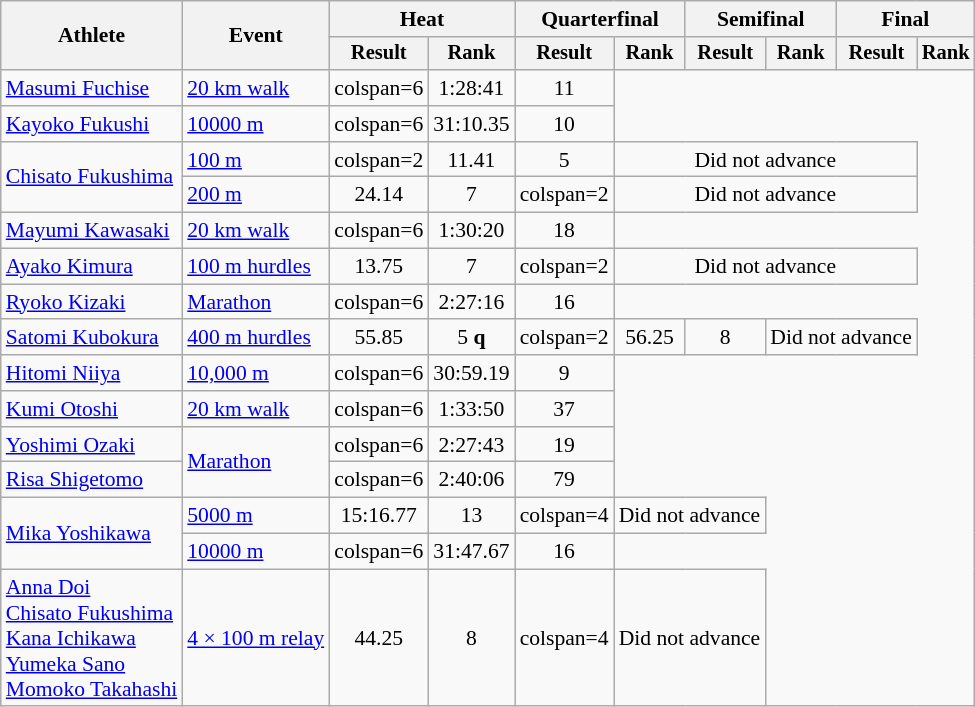<table class=wikitable style="font-size:90%">
<tr>
<th rowspan="2">Athlete</th>
<th rowspan="2">Event</th>
<th colspan="2">Heat</th>
<th colspan="2">Quarterfinal</th>
<th colspan="2">Semifinal</th>
<th colspan="2">Final</th>
</tr>
<tr style="font-size:95%">
<th>Result</th>
<th>Rank</th>
<th>Result</th>
<th>Rank</th>
<th>Result</th>
<th>Rank</th>
<th>Result</th>
<th>Rank</th>
</tr>
<tr align=center>
<td align=left><a href='#'>Masumi Fuchise</a></td>
<td align=left><a href='#'>20 km walk</a></td>
<td>colspan=6 </td>
<td>1:28:41</td>
<td>11</td>
</tr>
<tr align=center>
<td align=left><a href='#'>Kayoko Fukushi</a></td>
<td align=left><a href='#'>10000 m</a></td>
<td>colspan=6 </td>
<td>31:10.35</td>
<td>10</td>
</tr>
<tr align=center>
<td align=left rowspan=2><a href='#'>Chisato Fukushima</a></td>
<td align=left><a href='#'>100 m</a></td>
<td>colspan=2 </td>
<td>11.41</td>
<td>5</td>
<td colspan=4>Did not advance</td>
</tr>
<tr align=center>
<td align=left><a href='#'>200 m</a></td>
<td>24.14</td>
<td>7</td>
<td>colspan=2 </td>
<td colspan=4>Did not advance</td>
</tr>
<tr align=center>
<td align=left><a href='#'>Mayumi Kawasaki</a></td>
<td align=left><a href='#'>20 km walk</a></td>
<td>colspan=6 </td>
<td>1:30:20</td>
<td>18</td>
</tr>
<tr align=center>
<td align=left><a href='#'>Ayako Kimura</a></td>
<td align=left><a href='#'>100 m hurdles</a></td>
<td>13.75</td>
<td>7</td>
<td>colspan=2 </td>
<td colspan=4>Did not advance</td>
</tr>
<tr align=center>
<td align=left><a href='#'>Ryoko Kizaki</a></td>
<td align=left><a href='#'>Marathon</a></td>
<td>colspan=6 </td>
<td>2:27:16</td>
<td>16</td>
</tr>
<tr align=center>
<td align=left><a href='#'>Satomi Kubokura</a></td>
<td align=left><a href='#'>400 m hurdles</a></td>
<td>55.85</td>
<td>5 <strong>q</strong></td>
<td>colspan=2 </td>
<td>56.25</td>
<td>8</td>
<td colspan=2>Did not advance</td>
</tr>
<tr align=center>
<td align=left><a href='#'>Hitomi Niiya</a></td>
<td align=left><a href='#'>10,000 m</a></td>
<td>colspan=6 </td>
<td>30:59.19</td>
<td>9</td>
</tr>
<tr align=center>
<td align=left><a href='#'>Kumi Otoshi</a></td>
<td align=left><a href='#'>20 km walk</a></td>
<td>colspan=6 </td>
<td>1:33:50</td>
<td>37</td>
</tr>
<tr align=center>
<td align=left><a href='#'>Yoshimi Ozaki</a></td>
<td align=left rowspan=2><a href='#'>Marathon</a></td>
<td>colspan=6 </td>
<td>2:27:43</td>
<td>19</td>
</tr>
<tr align=center>
<td align=left><a href='#'>Risa Shigetomo</a></td>
<td>colspan=6 </td>
<td>2:40:06</td>
<td>79</td>
</tr>
<tr align=center>
<td align=left rowspan=2><a href='#'>Mika Yoshikawa</a></td>
<td align=left><a href='#'>5000 m</a></td>
<td>15:16.77</td>
<td>13</td>
<td>colspan=4 </td>
<td colspan=2>Did not advance</td>
</tr>
<tr align=center>
<td align=left><a href='#'>10000 m</a></td>
<td>colspan=6 </td>
<td>31:47.67</td>
<td>16</td>
</tr>
<tr align=center>
<td align=left><a href='#'>Anna Doi</a><br><a href='#'>Chisato Fukushima</a><br><a href='#'>Kana Ichikawa</a><br><a href='#'>Yumeka Sano</a><br><a href='#'>Momoko Takahashi</a><br></td>
<td align=left><a href='#'>4 × 100 m relay</a></td>
<td>44.25</td>
<td>8</td>
<td>colspan=4 </td>
<td colspan=2>Did not advance</td>
</tr>
</table>
